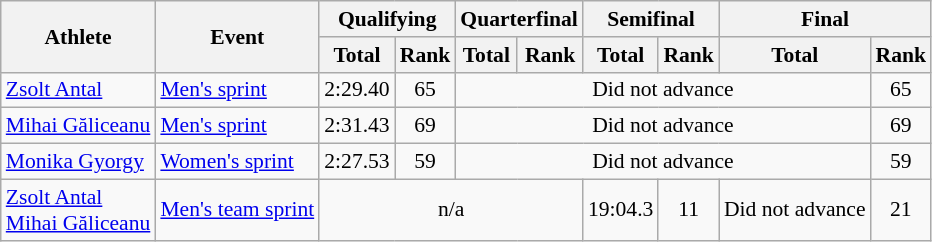<table class="wikitable" style="font-size:90%">
<tr>
<th rowspan="2">Athlete</th>
<th rowspan="2">Event</th>
<th colspan="2">Qualifying</th>
<th colspan="2">Quarterfinal</th>
<th colspan="2">Semifinal</th>
<th colspan="2">Final</th>
</tr>
<tr>
<th>Total</th>
<th>Rank</th>
<th>Total</th>
<th>Rank</th>
<th>Total</th>
<th>Rank</th>
<th>Total</th>
<th>Rank</th>
</tr>
<tr>
<td><a href='#'>Zsolt Antal</a></td>
<td><a href='#'>Men's sprint</a></td>
<td align="center">2:29.40</td>
<td align="center">65</td>
<td colspan=5 align="center">Did not advance</td>
<td align="center">65</td>
</tr>
<tr>
<td><a href='#'>Mihai Găliceanu</a></td>
<td><a href='#'>Men's sprint</a></td>
<td align="center">2:31.43</td>
<td align="center">69</td>
<td colspan=5 align="center">Did not advance</td>
<td align="center">69</td>
</tr>
<tr>
<td><a href='#'>Monika Gyorgy</a></td>
<td><a href='#'>Women's sprint</a></td>
<td align="center">2:27.53</td>
<td align="center">59</td>
<td colspan=5 align="center">Did not advance</td>
<td align="center">59</td>
</tr>
<tr>
<td><a href='#'>Zsolt Antal</a><br><a href='#'>Mihai Găliceanu</a></td>
<td><a href='#'>Men's team sprint</a></td>
<td colspan=4 align="center">n/a</td>
<td align="center">19:04.3</td>
<td align="center">11</td>
<td align="center">Did not advance</td>
<td align="center">21</td>
</tr>
</table>
